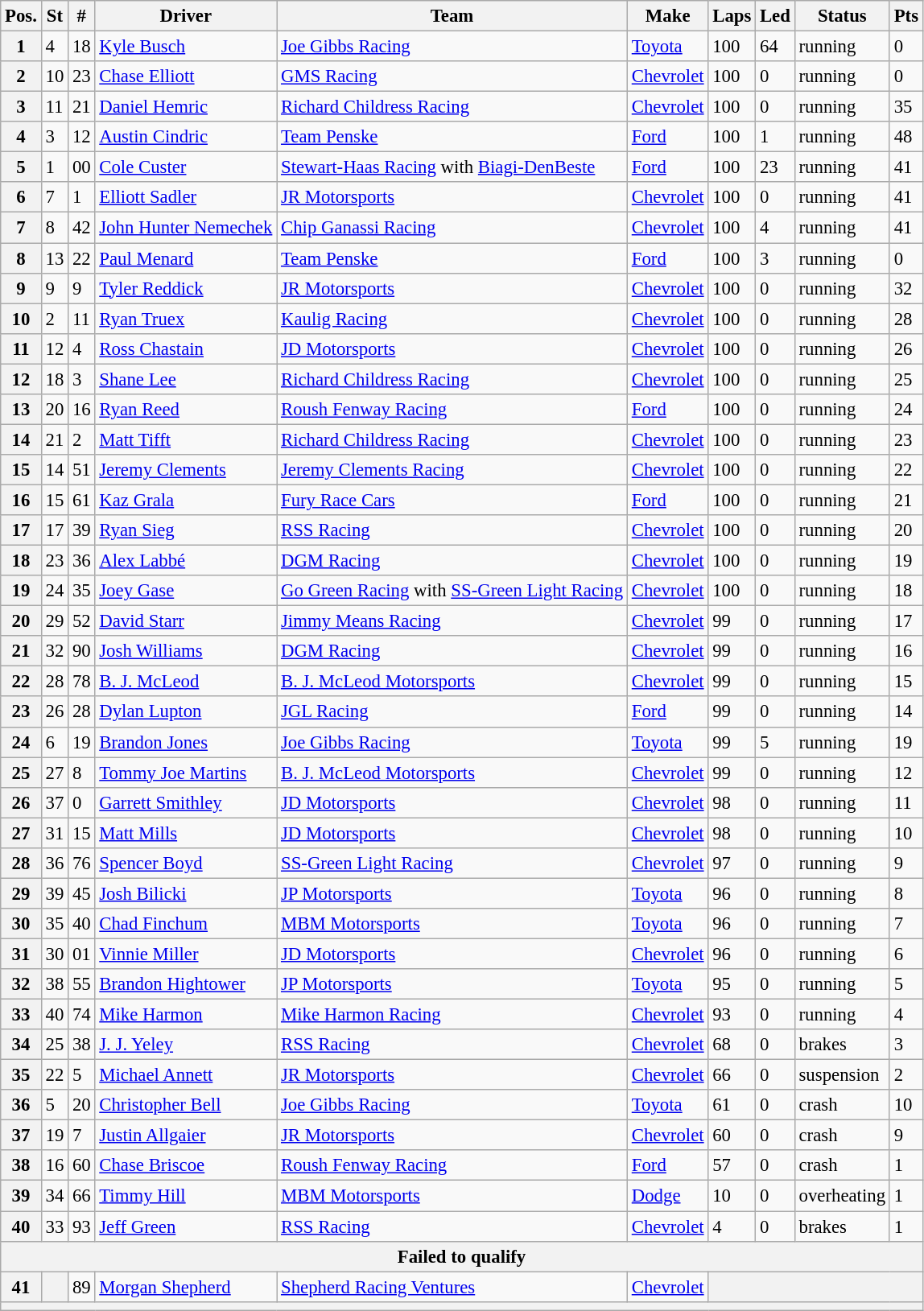<table class="wikitable" style="font-size:95%">
<tr>
<th>Pos.</th>
<th>St</th>
<th>#</th>
<th>Driver</th>
<th>Team</th>
<th>Make</th>
<th>Laps</th>
<th>Led</th>
<th>Status</th>
<th>Pts</th>
</tr>
<tr>
<th>1</th>
<td>4</td>
<td>18</td>
<td><a href='#'>Kyle Busch</a></td>
<td><a href='#'>Joe Gibbs Racing</a></td>
<td><a href='#'>Toyota</a></td>
<td>100</td>
<td>64</td>
<td>running</td>
<td>0</td>
</tr>
<tr>
<th>2</th>
<td>10</td>
<td>23</td>
<td><a href='#'>Chase Elliott</a></td>
<td><a href='#'>GMS Racing</a></td>
<td><a href='#'>Chevrolet</a></td>
<td>100</td>
<td>0</td>
<td>running</td>
<td>0</td>
</tr>
<tr>
<th>3</th>
<td>11</td>
<td>21</td>
<td><a href='#'>Daniel Hemric</a></td>
<td><a href='#'>Richard Childress Racing</a></td>
<td><a href='#'>Chevrolet</a></td>
<td>100</td>
<td>0</td>
<td>running</td>
<td>35</td>
</tr>
<tr>
<th>4</th>
<td>3</td>
<td>12</td>
<td><a href='#'>Austin Cindric</a></td>
<td><a href='#'>Team Penske</a></td>
<td><a href='#'>Ford</a></td>
<td>100</td>
<td>1</td>
<td>running</td>
<td>48</td>
</tr>
<tr>
<th>5</th>
<td>1</td>
<td>00</td>
<td><a href='#'>Cole Custer</a></td>
<td><a href='#'>Stewart-Haas Racing</a> with <a href='#'>Biagi-DenBeste</a></td>
<td><a href='#'>Ford</a></td>
<td>100</td>
<td>23</td>
<td>running</td>
<td>41</td>
</tr>
<tr>
<th>6</th>
<td>7</td>
<td>1</td>
<td><a href='#'>Elliott Sadler</a></td>
<td><a href='#'>JR Motorsports</a></td>
<td><a href='#'>Chevrolet</a></td>
<td>100</td>
<td>0</td>
<td>running</td>
<td>41</td>
</tr>
<tr>
<th>7</th>
<td>8</td>
<td>42</td>
<td><a href='#'>John Hunter Nemechek</a></td>
<td><a href='#'>Chip Ganassi Racing</a></td>
<td><a href='#'>Chevrolet</a></td>
<td>100</td>
<td>4</td>
<td>running</td>
<td>41</td>
</tr>
<tr>
<th>8</th>
<td>13</td>
<td>22</td>
<td><a href='#'>Paul Menard</a></td>
<td><a href='#'>Team Penske</a></td>
<td><a href='#'>Ford</a></td>
<td>100</td>
<td>3</td>
<td>running</td>
<td>0</td>
</tr>
<tr>
<th>9</th>
<td>9</td>
<td>9</td>
<td><a href='#'>Tyler Reddick</a></td>
<td><a href='#'>JR Motorsports</a></td>
<td><a href='#'>Chevrolet</a></td>
<td>100</td>
<td>0</td>
<td>running</td>
<td>32</td>
</tr>
<tr>
<th>10</th>
<td>2</td>
<td>11</td>
<td><a href='#'>Ryan Truex</a></td>
<td><a href='#'>Kaulig Racing</a></td>
<td><a href='#'>Chevrolet</a></td>
<td>100</td>
<td>0</td>
<td>running</td>
<td>28</td>
</tr>
<tr>
<th>11</th>
<td>12</td>
<td>4</td>
<td><a href='#'>Ross Chastain</a></td>
<td><a href='#'>JD Motorsports</a></td>
<td><a href='#'>Chevrolet</a></td>
<td>100</td>
<td>0</td>
<td>running</td>
<td>26</td>
</tr>
<tr>
<th>12</th>
<td>18</td>
<td>3</td>
<td><a href='#'>Shane Lee</a></td>
<td><a href='#'>Richard Childress Racing</a></td>
<td><a href='#'>Chevrolet</a></td>
<td>100</td>
<td>0</td>
<td>running</td>
<td>25</td>
</tr>
<tr>
<th>13</th>
<td>20</td>
<td>16</td>
<td><a href='#'>Ryan Reed</a></td>
<td><a href='#'>Roush Fenway Racing</a></td>
<td><a href='#'>Ford</a></td>
<td>100</td>
<td>0</td>
<td>running</td>
<td>24</td>
</tr>
<tr>
<th>14</th>
<td>21</td>
<td>2</td>
<td><a href='#'>Matt Tifft</a></td>
<td><a href='#'>Richard Childress Racing</a></td>
<td><a href='#'>Chevrolet</a></td>
<td>100</td>
<td>0</td>
<td>running</td>
<td>23</td>
</tr>
<tr>
<th>15</th>
<td>14</td>
<td>51</td>
<td><a href='#'>Jeremy Clements</a></td>
<td><a href='#'>Jeremy Clements Racing</a></td>
<td><a href='#'>Chevrolet</a></td>
<td>100</td>
<td>0</td>
<td>running</td>
<td>22</td>
</tr>
<tr>
<th>16</th>
<td>15</td>
<td>61</td>
<td><a href='#'>Kaz Grala</a></td>
<td><a href='#'>Fury Race Cars</a></td>
<td><a href='#'>Ford</a></td>
<td>100</td>
<td>0</td>
<td>running</td>
<td>21</td>
</tr>
<tr>
<th>17</th>
<td>17</td>
<td>39</td>
<td><a href='#'>Ryan Sieg</a></td>
<td><a href='#'>RSS Racing</a></td>
<td><a href='#'>Chevrolet</a></td>
<td>100</td>
<td>0</td>
<td>running</td>
<td>20</td>
</tr>
<tr>
<th>18</th>
<td>23</td>
<td>36</td>
<td><a href='#'>Alex Labbé</a></td>
<td><a href='#'>DGM Racing</a></td>
<td><a href='#'>Chevrolet</a></td>
<td>100</td>
<td>0</td>
<td>running</td>
<td>19</td>
</tr>
<tr>
<th>19</th>
<td>24</td>
<td>35</td>
<td><a href='#'>Joey Gase</a></td>
<td><a href='#'>Go Green Racing</a> with <a href='#'>SS-Green Light Racing</a></td>
<td><a href='#'>Chevrolet</a></td>
<td>100</td>
<td>0</td>
<td>running</td>
<td>18</td>
</tr>
<tr>
<th>20</th>
<td>29</td>
<td>52</td>
<td><a href='#'>David Starr</a></td>
<td><a href='#'>Jimmy Means Racing</a></td>
<td><a href='#'>Chevrolet</a></td>
<td>99</td>
<td>0</td>
<td>running</td>
<td>17</td>
</tr>
<tr>
<th>21</th>
<td>32</td>
<td>90</td>
<td><a href='#'>Josh Williams</a></td>
<td><a href='#'>DGM Racing</a></td>
<td><a href='#'>Chevrolet</a></td>
<td>99</td>
<td>0</td>
<td>running</td>
<td>16</td>
</tr>
<tr>
<th>22</th>
<td>28</td>
<td>78</td>
<td><a href='#'>B. J. McLeod</a></td>
<td><a href='#'>B. J. McLeod Motorsports</a></td>
<td><a href='#'>Chevrolet</a></td>
<td>99</td>
<td>0</td>
<td>running</td>
<td>15</td>
</tr>
<tr>
<th>23</th>
<td>26</td>
<td>28</td>
<td><a href='#'>Dylan Lupton</a></td>
<td><a href='#'>JGL Racing</a></td>
<td><a href='#'>Ford</a></td>
<td>99</td>
<td>0</td>
<td>running</td>
<td>14</td>
</tr>
<tr>
<th>24</th>
<td>6</td>
<td>19</td>
<td><a href='#'>Brandon Jones</a></td>
<td><a href='#'>Joe Gibbs Racing</a></td>
<td><a href='#'>Toyota</a></td>
<td>99</td>
<td>5</td>
<td>running</td>
<td>19</td>
</tr>
<tr>
<th>25</th>
<td>27</td>
<td>8</td>
<td><a href='#'>Tommy Joe Martins</a></td>
<td><a href='#'>B. J. McLeod Motorsports</a></td>
<td><a href='#'>Chevrolet</a></td>
<td>99</td>
<td>0</td>
<td>running</td>
<td>12</td>
</tr>
<tr>
<th>26</th>
<td>37</td>
<td>0</td>
<td><a href='#'>Garrett Smithley</a></td>
<td><a href='#'>JD Motorsports</a></td>
<td><a href='#'>Chevrolet</a></td>
<td>98</td>
<td>0</td>
<td>running</td>
<td>11</td>
</tr>
<tr>
<th>27</th>
<td>31</td>
<td>15</td>
<td><a href='#'>Matt Mills</a></td>
<td><a href='#'>JD Motorsports</a></td>
<td><a href='#'>Chevrolet</a></td>
<td>98</td>
<td>0</td>
<td>running</td>
<td>10</td>
</tr>
<tr>
<th>28</th>
<td>36</td>
<td>76</td>
<td><a href='#'>Spencer Boyd</a></td>
<td><a href='#'>SS-Green Light Racing</a></td>
<td><a href='#'>Chevrolet</a></td>
<td>97</td>
<td>0</td>
<td>running</td>
<td>9</td>
</tr>
<tr>
<th>29</th>
<td>39</td>
<td>45</td>
<td><a href='#'>Josh Bilicki</a></td>
<td><a href='#'>JP Motorsports</a></td>
<td><a href='#'>Toyota</a></td>
<td>96</td>
<td>0</td>
<td>running</td>
<td>8</td>
</tr>
<tr>
<th>30</th>
<td>35</td>
<td>40</td>
<td><a href='#'>Chad Finchum</a></td>
<td><a href='#'>MBM Motorsports</a></td>
<td><a href='#'>Toyota</a></td>
<td>96</td>
<td>0</td>
<td>running</td>
<td>7</td>
</tr>
<tr>
<th>31</th>
<td>30</td>
<td>01</td>
<td><a href='#'>Vinnie Miller</a></td>
<td><a href='#'>JD Motorsports</a></td>
<td><a href='#'>Chevrolet</a></td>
<td>96</td>
<td>0</td>
<td>running</td>
<td>6</td>
</tr>
<tr>
<th>32</th>
<td>38</td>
<td>55</td>
<td><a href='#'>Brandon Hightower</a></td>
<td><a href='#'>JP Motorsports</a></td>
<td><a href='#'>Toyota</a></td>
<td>95</td>
<td>0</td>
<td>running</td>
<td>5</td>
</tr>
<tr>
<th>33</th>
<td>40</td>
<td>74</td>
<td><a href='#'>Mike Harmon</a></td>
<td><a href='#'>Mike Harmon Racing</a></td>
<td><a href='#'>Chevrolet</a></td>
<td>93</td>
<td>0</td>
<td>running</td>
<td>4</td>
</tr>
<tr>
<th>34</th>
<td>25</td>
<td>38</td>
<td><a href='#'>J. J. Yeley</a></td>
<td><a href='#'>RSS Racing</a></td>
<td><a href='#'>Chevrolet</a></td>
<td>68</td>
<td>0</td>
<td>brakes</td>
<td>3</td>
</tr>
<tr>
<th>35</th>
<td>22</td>
<td>5</td>
<td><a href='#'>Michael Annett</a></td>
<td><a href='#'>JR Motorsports</a></td>
<td><a href='#'>Chevrolet</a></td>
<td>66</td>
<td>0</td>
<td>suspension</td>
<td>2</td>
</tr>
<tr>
<th>36</th>
<td>5</td>
<td>20</td>
<td><a href='#'>Christopher Bell</a></td>
<td><a href='#'>Joe Gibbs Racing</a></td>
<td><a href='#'>Toyota</a></td>
<td>61</td>
<td>0</td>
<td>crash</td>
<td>10</td>
</tr>
<tr>
<th>37</th>
<td>19</td>
<td>7</td>
<td><a href='#'>Justin Allgaier</a></td>
<td><a href='#'>JR Motorsports</a></td>
<td><a href='#'>Chevrolet</a></td>
<td>60</td>
<td>0</td>
<td>crash</td>
<td>9</td>
</tr>
<tr>
<th>38</th>
<td>16</td>
<td>60</td>
<td><a href='#'>Chase Briscoe</a></td>
<td><a href='#'>Roush Fenway Racing</a></td>
<td><a href='#'>Ford</a></td>
<td>57</td>
<td>0</td>
<td>crash</td>
<td>1</td>
</tr>
<tr>
<th>39</th>
<td>34</td>
<td>66</td>
<td><a href='#'>Timmy Hill</a></td>
<td><a href='#'>MBM Motorsports</a></td>
<td><a href='#'>Dodge</a></td>
<td>10</td>
<td>0</td>
<td>overheating</td>
<td>1</td>
</tr>
<tr>
<th>40</th>
<td>33</td>
<td>93</td>
<td><a href='#'>Jeff Green</a></td>
<td><a href='#'>RSS Racing</a></td>
<td><a href='#'>Chevrolet</a></td>
<td>4</td>
<td>0</td>
<td>brakes</td>
<td>1</td>
</tr>
<tr>
<th colspan="10">Failed to qualify</th>
</tr>
<tr>
<th>41</th>
<th></th>
<td>89</td>
<td><a href='#'>Morgan Shepherd</a></td>
<td><a href='#'>Shepherd Racing Ventures</a></td>
<td><a href='#'>Chevrolet</a></td>
<th colspan="4"></th>
</tr>
<tr>
<th colspan="10"></th>
</tr>
</table>
